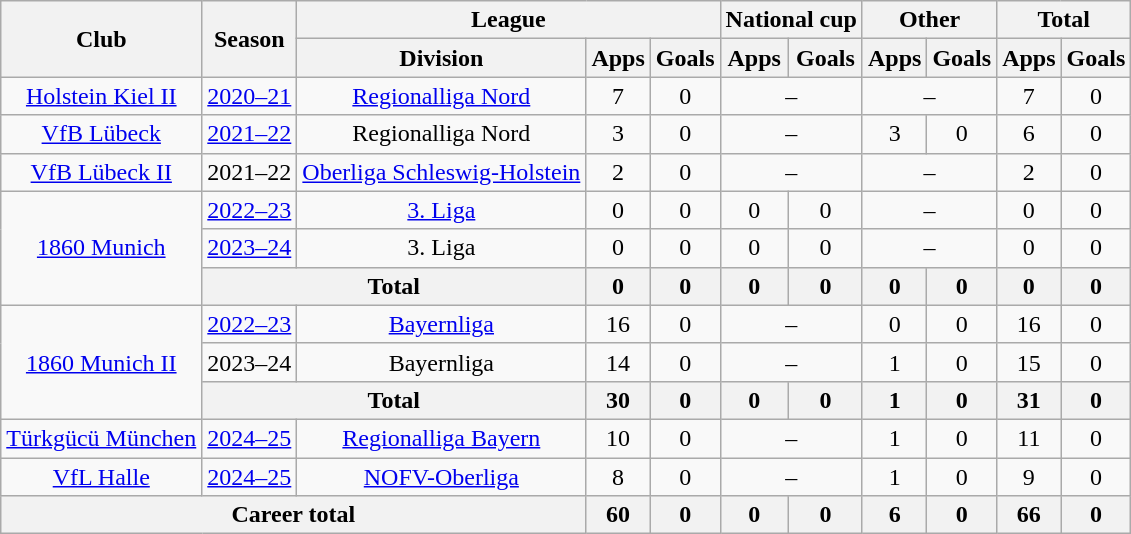<table class="wikitable" style="text-align:center">
<tr>
<th rowspan="2">Club</th>
<th rowspan="2">Season</th>
<th colspan="3">League</th>
<th colspan="2">National cup</th>
<th colspan="2">Other</th>
<th colspan="2">Total</th>
</tr>
<tr>
<th>Division</th>
<th>Apps</th>
<th>Goals</th>
<th>Apps</th>
<th>Goals</th>
<th>Apps</th>
<th>Goals</th>
<th>Apps</th>
<th>Goals</th>
</tr>
<tr>
<td><a href='#'>Holstein Kiel II</a></td>
<td><a href='#'>2020–21</a></td>
<td><a href='#'>Regionalliga Nord</a></td>
<td>7</td>
<td>0</td>
<td colspan=2>–</td>
<td colspan=2>–</td>
<td>7</td>
<td>0</td>
</tr>
<tr>
<td><a href='#'>VfB Lübeck</a></td>
<td><a href='#'>2021–22</a></td>
<td>Regionalliga Nord</td>
<td>3</td>
<td>0</td>
<td colspan=2>–</td>
<td>3</td>
<td>0</td>
<td>6</td>
<td>0</td>
</tr>
<tr>
<td><a href='#'>VfB Lübeck II</a></td>
<td>2021–22</td>
<td><a href='#'>Oberliga Schleswig-Holstein</a></td>
<td>2</td>
<td>0</td>
<td colspan=2>–</td>
<td colspan=2>–</td>
<td>2</td>
<td>0</td>
</tr>
<tr>
<td rowspan=3><a href='#'>1860 Munich</a></td>
<td><a href='#'>2022–23</a></td>
<td><a href='#'>3. Liga</a></td>
<td>0</td>
<td>0</td>
<td>0</td>
<td>0</td>
<td colspan=2>–</td>
<td>0</td>
<td>0</td>
</tr>
<tr>
<td><a href='#'>2023–24</a></td>
<td>3. Liga</td>
<td>0</td>
<td>0</td>
<td>0</td>
<td>0</td>
<td colspan=2>–</td>
<td>0</td>
<td>0</td>
</tr>
<tr>
<th colspan=2>Total</th>
<th>0</th>
<th>0</th>
<th>0</th>
<th>0</th>
<th>0</th>
<th>0</th>
<th>0</th>
<th>0</th>
</tr>
<tr>
<td rowspan=3><a href='#'>1860 Munich II</a></td>
<td><a href='#'>2022–23</a></td>
<td><a href='#'>Bayernliga</a></td>
<td>16</td>
<td>0</td>
<td colspan=2>–</td>
<td>0</td>
<td>0</td>
<td>16</td>
<td>0</td>
</tr>
<tr>
<td>2023–24</td>
<td>Bayernliga</td>
<td>14</td>
<td>0</td>
<td colspan=2>–</td>
<td>1</td>
<td>0</td>
<td>15</td>
<td>0</td>
</tr>
<tr>
<th colspan=2>Total</th>
<th>30</th>
<th>0</th>
<th>0</th>
<th>0</th>
<th>1</th>
<th>0</th>
<th>31</th>
<th>0</th>
</tr>
<tr>
<td><a href='#'>Türkgücü München</a></td>
<td><a href='#'>2024–25</a></td>
<td><a href='#'>Regionalliga Bayern</a></td>
<td>10</td>
<td>0</td>
<td colspan=2>–</td>
<td>1</td>
<td>0</td>
<td>11</td>
<td>0</td>
</tr>
<tr>
<td><a href='#'>VfL Halle</a></td>
<td><a href='#'>2024–25</a></td>
<td><a href='#'>NOFV-Oberliga</a></td>
<td>8</td>
<td>0</td>
<td colspan=2>–</td>
<td>1</td>
<td>0</td>
<td>9</td>
<td>0</td>
</tr>
<tr>
<th colspan="3">Career total</th>
<th>60</th>
<th>0</th>
<th>0</th>
<th>0</th>
<th>6</th>
<th>0</th>
<th>66</th>
<th>0</th>
</tr>
</table>
